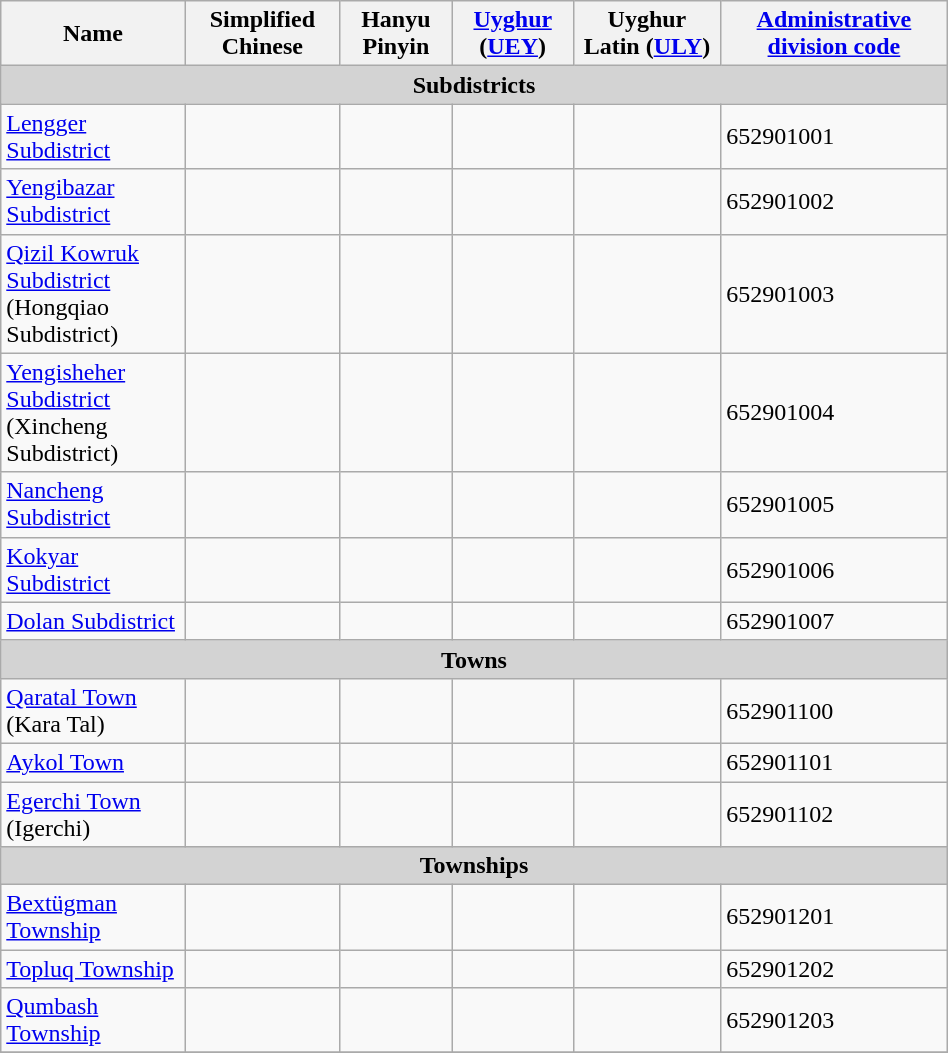<table class="wikitable" align="center" style="width:50%; border="1">
<tr>
<th>Name</th>
<th>Simplified Chinese</th>
<th>Hanyu Pinyin</th>
<th><a href='#'>Uyghur</a> (<a href='#'>UEY</a>)</th>
<th>Uyghur Latin (<a href='#'>ULY</a>)</th>
<th><a href='#'>Administrative division code</a></th>
</tr>
<tr>
<td colspan="7"  style="text-align:center; background:#d3d3d3;"><strong>Subdistricts</strong></td>
</tr>
<tr --------->
<td><a href='#'>Lengger Subdistrict</a></td>
<td></td>
<td></td>
<td></td>
<td></td>
<td>652901001</td>
</tr>
<tr>
<td><a href='#'>Yengibazar Subdistrict</a></td>
<td></td>
<td></td>
<td></td>
<td></td>
<td>652901002</td>
</tr>
<tr>
<td><a href='#'>Qizil Kowruk Subdistrict</a><br>(Hongqiao Subdistrict)</td>
<td></td>
<td></td>
<td></td>
<td></td>
<td>652901003</td>
</tr>
<tr>
<td><a href='#'>Yengisheher Subdistrict</a><br>(Xincheng Subdistrict)</td>
<td></td>
<td></td>
<td></td>
<td></td>
<td>652901004</td>
</tr>
<tr>
<td><a href='#'>Nancheng Subdistrict</a></td>
<td></td>
<td></td>
<td></td>
<td></td>
<td>652901005</td>
</tr>
<tr>
<td><a href='#'>Kokyar Subdistrict</a></td>
<td></td>
<td></td>
<td></td>
<td></td>
<td>652901006</td>
</tr>
<tr>
<td><a href='#'>Dolan Subdistrict</a></td>
<td></td>
<td></td>
<td></td>
<td></td>
<td>652901007</td>
</tr>
<tr --------->
<td colspan="7"  style="text-align:center; background:#d3d3d3;"><strong>Towns</strong></td>
</tr>
<tr --------->
<td><a href='#'>Qaratal Town</a><br>(Kara Tal)</td>
<td></td>
<td></td>
<td></td>
<td></td>
<td>652901100</td>
</tr>
<tr>
<td><a href='#'>Aykol Town</a></td>
<td></td>
<td></td>
<td></td>
<td></td>
<td>652901101</td>
</tr>
<tr>
<td><a href='#'>Egerchi Town</a><br>(Igerchi)</td>
<td></td>
<td></td>
<td></td>
<td></td>
<td>652901102</td>
</tr>
<tr --------->
<td colspan="7"  style="text-align:center; background:#d3d3d3;"><strong>Townships</strong></td>
</tr>
<tr --------->
<td><a href='#'>Bextügman Township</a></td>
<td></td>
<td></td>
<td></td>
<td></td>
<td>652901201</td>
</tr>
<tr>
<td><a href='#'>Topluq Township</a></td>
<td></td>
<td></td>
<td></td>
<td></td>
<td>652901202</td>
</tr>
<tr>
<td><a href='#'>Qumbash Township</a></td>
<td></td>
<td></td>
<td></td>
<td></td>
<td>652901203</td>
</tr>
<tr>
</tr>
</table>
